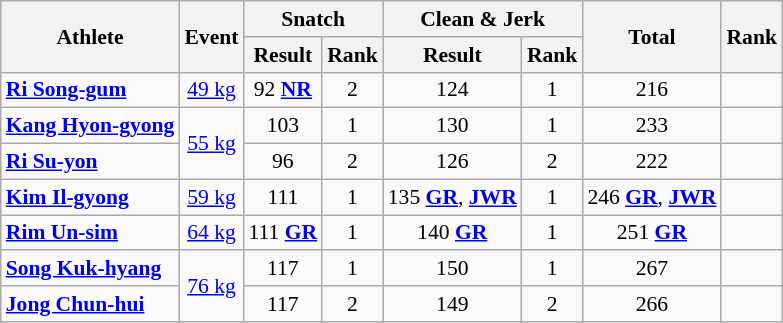<table class="wikitable" style="text-align:center; font-size:90%">
<tr>
<th rowspan="2">Athlete</th>
<th rowspan="2">Event</th>
<th colspan="2">Snatch</th>
<th colspan="2">Clean & Jerk</th>
<th rowspan="2">Total</th>
<th rowspan="2">Rank</th>
</tr>
<tr>
<th>Result</th>
<th>Rank</th>
<th>Result</th>
<th>Rank</th>
</tr>
<tr>
<td style="text-align:left"><strong><a href='#'>Ri Song-gum</a></strong></td>
<td><a href='#'>49 kg</a></td>
<td>92 <strong><a href='#'>NR</a></strong></td>
<td>2</td>
<td>124 </td>
<td>1</td>
<td>216 </td>
<td></td>
</tr>
<tr>
<td style="text-align:left"><strong><a href='#'>Kang Hyon-gyong</a></strong></td>
<td rowspan=2><a href='#'>55 kg</a></td>
<td>103 </td>
<td>1</td>
<td>130 </td>
<td>1</td>
<td>233 </td>
<td></td>
</tr>
<tr>
<td style="text-align:left"><strong><a href='#'>Ri Su-yon</a></strong></td>
<td>96</td>
<td>2</td>
<td>126</td>
<td>2</td>
<td>222</td>
<td></td>
</tr>
<tr>
<td style="text-align:left"><strong><a href='#'>Kim Il-gyong</a></strong></td>
<td><a href='#'>59 kg</a></td>
<td>111 </td>
<td>1</td>
<td>135 <strong><a href='#'>GR</a></strong>, <strong><a href='#'>JWR</a></strong></td>
<td>1</td>
<td>246 <strong><a href='#'>GR</a></strong>, <strong><a href='#'>JWR</a></strong></td>
<td></td>
</tr>
<tr>
<td style="text-align:left"><strong><a href='#'>Rim Un-sim</a></strong></td>
<td><a href='#'>64 kg</a></td>
<td>111 <strong><a href='#'>GR</a></strong></td>
<td>1</td>
<td>140 <strong><a href='#'>GR</a></strong></td>
<td>1</td>
<td>251 <strong><a href='#'>GR</a></strong></td>
<td></td>
</tr>
<tr>
<td style="text-align:left"><strong><a href='#'>Song Kuk-hyang</a></strong></td>
<td rowspan=2><a href='#'>76 kg</a></td>
<td>117</td>
<td>1</td>
<td>150</td>
<td>1</td>
<td>267</td>
<td></td>
</tr>
<tr>
<td style="text-align:left"><strong><a href='#'>Jong Chun-hui</a></strong></td>
<td>117</td>
<td>2</td>
<td>149</td>
<td>2</td>
<td>266</td>
<td></td>
</tr>
</table>
